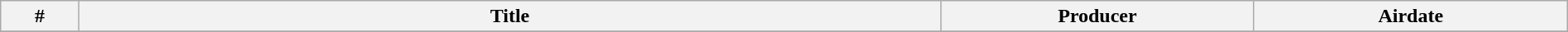<table class="wikitable plainrowheaders" width="100%">
<tr>
<th width="5%">#</th>
<th width="55%">Title</th>
<th width="20%">Producer</th>
<th width="20%">Airdate</th>
</tr>
<tr>
</tr>
</table>
